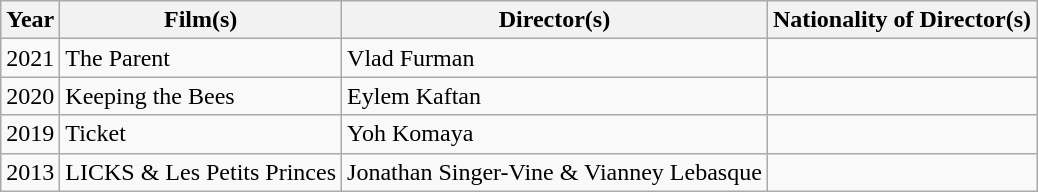<table class="wikitable">
<tr>
<th>Year</th>
<th>Film(s)</th>
<th>Director(s)</th>
<th>Nationality of Director(s)</th>
</tr>
<tr>
<td>2021</td>
<td>The Parent</td>
<td>Vlad Furman</td>
<td></td>
</tr>
<tr>
<td>2020</td>
<td>Keeping the Bees</td>
<td>Eylem Kaftan</td>
<td></td>
</tr>
<tr>
<td>2019</td>
<td>Ticket</td>
<td>Yoh Komaya</td>
<td></td>
</tr>
<tr>
<td>2013</td>
<td>LICKS & Les Petits Princes</td>
<td>Jonathan Singer-Vine & Vianney Lebasque</td>
<td> </td>
</tr>
</table>
